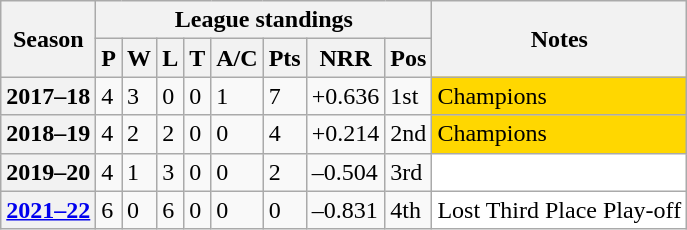<table class="wikitable sortable">
<tr>
<th scope="col" rowspan="2">Season</th>
<th scope="col" colspan="8">League standings</th>
<th scope="col" rowspan="2">Notes</th>
</tr>
<tr>
<th scope="col">P</th>
<th scope="col">W</th>
<th scope="col">L</th>
<th scope="col">T</th>
<th scope="col">A/C</th>
<th scope="col">Pts</th>
<th scope="col">NRR</th>
<th scope="col">Pos</th>
</tr>
<tr>
<th scope="row">2017–18</th>
<td>4</td>
<td>3</td>
<td>0</td>
<td>0</td>
<td>1</td>
<td>7</td>
<td>+0.636</td>
<td>1st</td>
<td style="background: gold;">Champions</td>
</tr>
<tr>
<th scope="row">2018–19</th>
<td>4</td>
<td>2</td>
<td>2</td>
<td>0</td>
<td>0</td>
<td>4</td>
<td>+0.214</td>
<td>2nd</td>
<td style="background: gold;">Champions</td>
</tr>
<tr>
<th scope="row">2019–20</th>
<td>4</td>
<td>1</td>
<td>3</td>
<td>0</td>
<td>0</td>
<td>2</td>
<td>–0.504</td>
<td>3rd</td>
<td style="background: white;"></td>
</tr>
<tr>
<th scope="row"><a href='#'>2021–22</a></th>
<td>6</td>
<td>0</td>
<td>6</td>
<td>0</td>
<td>0</td>
<td>0</td>
<td>–0.831</td>
<td>4th</td>
<td style="background: white;">Lost Third Place Play-off</td>
</tr>
</table>
